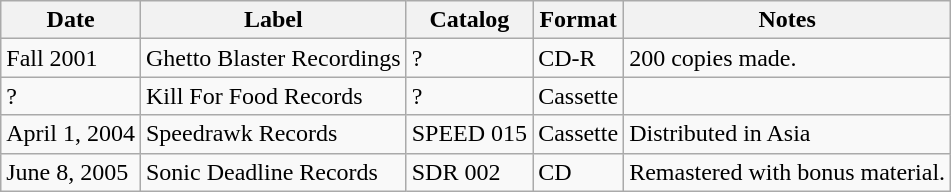<table class="wikitable">
<tr>
<th>Date</th>
<th>Label</th>
<th>Catalog</th>
<th>Format</th>
<th>Notes</th>
</tr>
<tr>
<td>Fall 2001</td>
<td>Ghetto Blaster Recordings</td>
<td>?</td>
<td>CD-R</td>
<td>200 copies made.</td>
</tr>
<tr>
<td>?</td>
<td>Kill For Food Records</td>
<td>?</td>
<td>Cassette</td>
<td></td>
</tr>
<tr>
<td>April 1, 2004</td>
<td>Speedrawk Records</td>
<td>SPEED 015</td>
<td>Cassette</td>
<td>Distributed in Asia</td>
</tr>
<tr>
<td>June 8, 2005</td>
<td>Sonic Deadline Records</td>
<td>SDR 002</td>
<td>CD</td>
<td>Remastered with bonus material.</td>
</tr>
</table>
